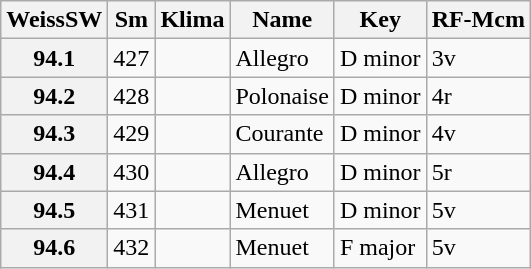<table border="1" class="wikitable sortable">
<tr>
<th data-sort-type="number">WeissSW</th>
<th>Sm</th>
<th>Klima</th>
<th class="unsortable">Name</th>
<th class="unsortable">Key</th>
<th>RF-Mcm</th>
</tr>
<tr>
<th data-sort-value="1">94.1</th>
<td>427</td>
<td></td>
<td>Allegro</td>
<td>D minor</td>
<td>3v</td>
</tr>
<tr>
<th data-sort-value="2">94.2</th>
<td>428</td>
<td></td>
<td>Polonaise</td>
<td>D minor</td>
<td>4r</td>
</tr>
<tr>
<th data-sort-value="3">94.3</th>
<td>429</td>
<td></td>
<td>Courante</td>
<td>D minor</td>
<td>4v</td>
</tr>
<tr>
<th data-sort-value="4">94.4</th>
<td>430</td>
<td></td>
<td>Allegro</td>
<td>D minor</td>
<td>5r</td>
</tr>
<tr>
<th data-sort-value="5">94.5</th>
<td>431</td>
<td></td>
<td>Menuet</td>
<td>D minor</td>
<td>5v</td>
</tr>
<tr>
<th data-sort-value="6">94.6</th>
<td>432</td>
<td></td>
<td>Menuet</td>
<td>F major</td>
<td>5v</td>
</tr>
</table>
